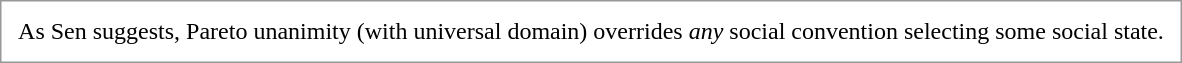<table style="border:1px solid #999; text-align:leftcenter; margin: auto;" cellspacing="10">
<tr>
<td>As Sen suggests, Pareto unanimity (with universal domain) overrides <em>any</em> social convention selecting some social state.</td>
</tr>
</table>
